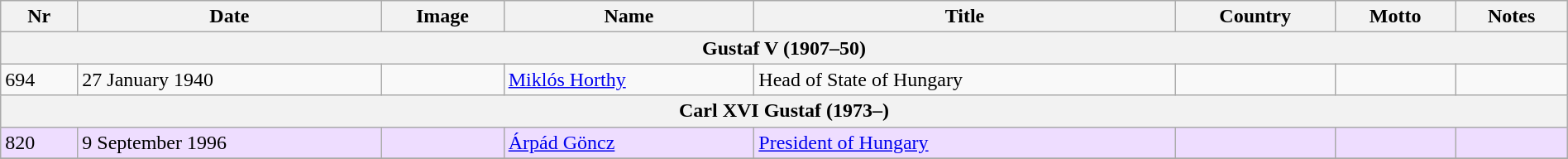<table class="wikitable" width=100%>
<tr>
<th>Nr</th>
<th>Date</th>
<th>Image</th>
<th>Name</th>
<th>Title</th>
<th>Country</th>
<th>Motto</th>
<th>Notes</th>
</tr>
<tr>
<th colspan=8>Gustaf V (1907–50)</th>
</tr>
<tr>
<td>694</td>
<td>27 January 1940</td>
<td></td>
<td><a href='#'>Miklós Horthy</a></td>
<td>Head of State of Hungary</td>
<td></td>
<td></td>
<td></td>
</tr>
<tr>
<th colspan=8>Carl XVI Gustaf (1973–)</th>
</tr>
<tr bgcolor="#EEDDFF">
<td>820</td>
<td>9 September 1996</td>
<td></td>
<td><a href='#'>Árpád Göncz</a></td>
<td><a href='#'>President of Hungary</a></td>
<td></td>
<td></td>
<td></td>
</tr>
<tr>
</tr>
</table>
